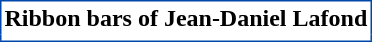<table border="0" cellpadding="2" cellspacing="0" align="center" style="margin: 1em 1em 1em 0; background:white; border: 1px #0047AB solid; border-collapse: collapse;">
<tr bgcolor="white">
<th colspan="4" align="center"><span>Ribbon bars of Jean-Daniel Lafond</span></th>
</tr>
<tr>
<td></td>
<td></td>
<td></td>
<td></td>
</tr>
<tr>
</tr>
</table>
